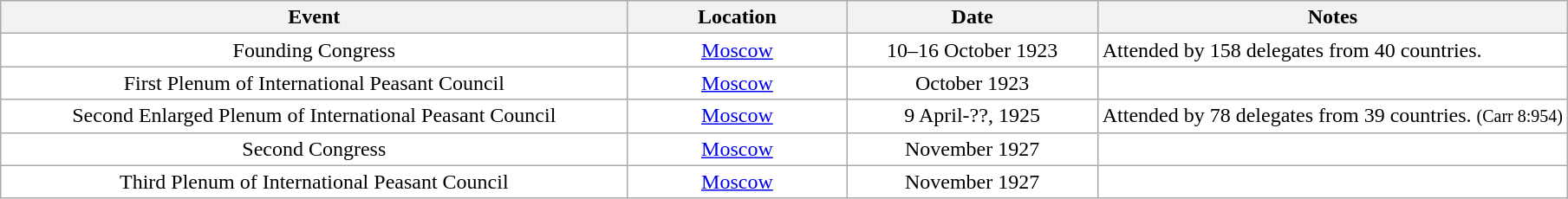<table class="wikitable" border="1" style="Background:#ffffff">
<tr>
<th width=40%>Event</th>
<th width=14%>Location</th>
<th width=16%>Date</th>
<th>Notes</th>
</tr>
<tr>
<td align="center">Founding Congress</td>
<td align="center"><a href='#'>Moscow</a></td>
<td align="center">10–16 October 1923</td>
<td>Attended by 158 delegates from 40 countries.</td>
</tr>
<tr>
<td align="center">First Plenum of International Peasant Council</td>
<td align="center"><a href='#'>Moscow</a></td>
<td align="center">October 1923</td>
<td></td>
</tr>
<tr>
<td align="center">Second Enlarged Plenum of International Peasant Council</td>
<td align="center"><a href='#'>Moscow</a></td>
<td align="center">9 April-??, 1925</td>
<td>Attended by 78 delegates from 39 countries. <small>(Carr 8:954)</small></td>
</tr>
<tr>
<td align="center">Second Congress</td>
<td align="center"><a href='#'>Moscow</a></td>
<td align="center">November 1927</td>
<td></td>
</tr>
<tr>
<td align="center">Third Plenum of International Peasant Council</td>
<td align="center"><a href='#'>Moscow</a></td>
<td align="center">November 1927</td>
<td></td>
</tr>
</table>
